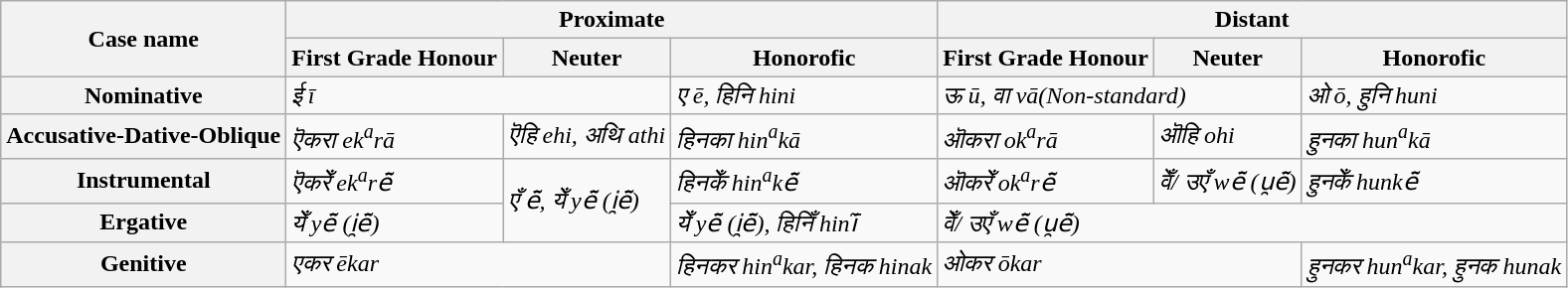<table class="wikitable">
<tr>
<th rowspan="2">Case name</th>
<th colspan="3">Proximate</th>
<th colspan="3">Distant</th>
</tr>
<tr>
<th>First Grade Honour</th>
<th>Neuter</th>
<th>Honorofic</th>
<th>First Grade Honour</th>
<th>Neuter</th>
<th>Honorofic</th>
</tr>
<tr>
<th>Nominative</th>
<td colspan="2"><em>ई ī</em></td>
<td><em>ए ē, हिनि hini</em></td>
<td colspan="2"><em>ऊ ū, वा vā(Non-standard)</em></td>
<td><em>ओ ō, हुनि huni</em></td>
</tr>
<tr>
<th>Accusative-Dative-Oblique</th>
<td><em>ऎकरा ek<sup>a</sup>rā</em></td>
<td><em>ऎहि ehi, अथि athi</em></td>
<td><em>हिनका hin<sup>a</sup>kā</em></td>
<td><em>ऒकरा ok<sup>a</sup>rā</em></td>
<td><em>ऒहि ohi</em></td>
<td><em>हुनका hun<sup>a</sup>kā</em></td>
</tr>
<tr>
<th>Instrumental</th>
<td><em>ऎकरेँ ek<sup>a</sup>rē̃</em></td>
<td rowspan="2"><em>एँ ē̃, येँ yē̃ (i̯ē̃)</em></td>
<td><em>हिनकेँ hin<sup>a</sup>kē̃</em></td>
<td><em>ऒकरेँ ok<sup>a</sup>rē̃</em></td>
<td><em>वेँ/ उएँ wē̃ (u̯ē̃)</em></td>
<td><em>हुनकेँ hunkē̃</em></td>
</tr>
<tr>
<th>Ergative</th>
<td><em>येँ yē̃ (i̯ē̃)</em></td>
<td><em>येँ yē̃ (i̯ē̃), हिनिँ hinī̃</em></td>
<td colspan="3"><em>वेँ/ उएँ wē̃ (u̯ē̃)</em></td>
</tr>
<tr>
<th>Genitive</th>
<td colspan="2"><em>एकर ēkar</em></td>
<td><em>हिनकर hin<sup>a</sup>kar, हिनक hinak</em></td>
<td colspan="2"><em>ओकर ōkar</em></td>
<td><em>हुनकर hun<sup>a</sup>kar, हुनक hunak</em></td>
</tr>
</table>
